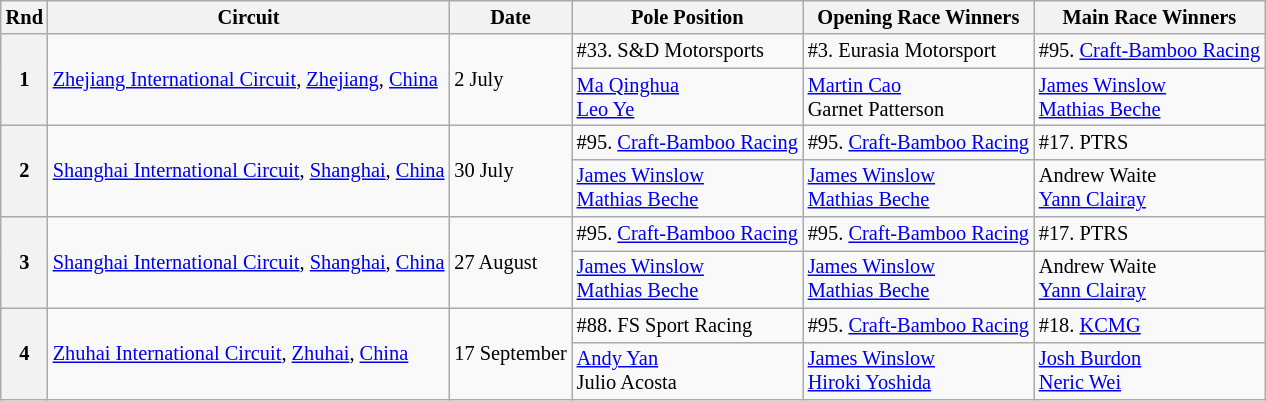<table class="wikitable" style="font-size: 85%;">
<tr>
<th>Rnd</th>
<th>Circuit</th>
<th>Date</th>
<th>Pole Position</th>
<th>Opening Race Winners</th>
<th>Main Race Winners</th>
</tr>
<tr>
<th rowspan="2">1</th>
<td rowspan="2"> <a href='#'>Zhejiang International Circuit</a>, <a href='#'>Zhejiang</a>, <a href='#'>China</a></td>
<td rowspan="2">2 July</td>
<td> #33. S&D Motorsports</td>
<td> #3. Eurasia Motorsport</td>
<td> #95. <a href='#'>Craft-Bamboo Racing</a></td>
</tr>
<tr>
<td> <a href='#'>Ma Qinghua</a><br> <a href='#'>Leo Ye</a></td>
<td> <a href='#'>Martin Cao</a><br> Garnet Patterson</td>
<td> <a href='#'>James Winslow</a><br> <a href='#'>Mathias Beche</a></td>
</tr>
<tr>
<th rowspan="2">2</th>
<td rowspan="2"> <a href='#'>Shanghai International Circuit</a>, <a href='#'>Shanghai</a>, <a href='#'>China</a></td>
<td rowspan="2">30 July</td>
<td> #95. <a href='#'>Craft-Bamboo Racing</a></td>
<td> #95. <a href='#'>Craft-Bamboo Racing</a></td>
<td> #17. PTRS</td>
</tr>
<tr>
<td> <a href='#'>James Winslow</a><br> <a href='#'>Mathias Beche</a></td>
<td> <a href='#'>James Winslow</a><br> <a href='#'>Mathias Beche</a></td>
<td> Andrew Waite<br> <a href='#'>Yann Clairay</a></td>
</tr>
<tr>
<th rowspan="2">3</th>
<td rowspan="2"> <a href='#'>Shanghai International Circuit</a>, <a href='#'>Shanghai</a>, <a href='#'>China</a></td>
<td rowspan="2">27 August</td>
<td> #95. <a href='#'>Craft-Bamboo Racing</a></td>
<td> #95. <a href='#'>Craft-Bamboo Racing</a></td>
<td> #17. PTRS</td>
</tr>
<tr>
<td> <a href='#'>James Winslow</a><br> <a href='#'>Mathias Beche</a></td>
<td> <a href='#'>James Winslow</a><br> <a href='#'>Mathias Beche</a></td>
<td> Andrew Waite <br> <a href='#'>Yann Clairay</a></td>
</tr>
<tr>
<th rowspan="2">4</th>
<td rowspan="2"> <a href='#'>Zhuhai International Circuit</a>, <a href='#'>Zhuhai</a>, <a href='#'>China</a></td>
<td rowspan="2">17 September</td>
<td> #88. FS Sport Racing</td>
<td> #95. <a href='#'>Craft-Bamboo Racing</a></td>
<td> #18. <a href='#'>KCMG</a></td>
</tr>
<tr>
<td> <a href='#'>Andy Yan</a> <br> Julio Acosta</td>
<td> <a href='#'>James Winslow</a> <br> <a href='#'>Hiroki Yoshida</a></td>
<td> <a href='#'>Josh Burdon</a> <br> <a href='#'>Neric Wei</a></td>
</tr>
</table>
